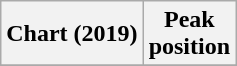<table class="wikitable plainrowheaders" style="text-align:center">
<tr>
<th>Chart (2019)</th>
<th>Peak<br>position</th>
</tr>
<tr>
</tr>
</table>
